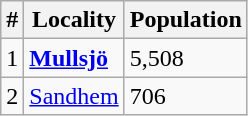<table class="wikitable">
<tr>
<th>#</th>
<th>Locality</th>
<th>Population</th>
</tr>
<tr>
<td>1</td>
<td><strong><a href='#'>Mullsjö</a></strong></td>
<td>5,508</td>
</tr>
<tr>
<td>2</td>
<td><a href='#'>Sandhem</a></td>
<td>706</td>
</tr>
</table>
